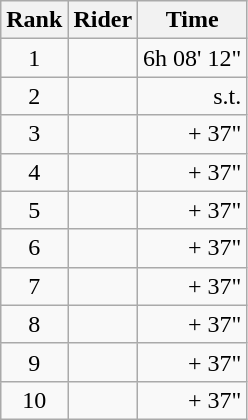<table class="wikitable">
<tr>
<th scope="col">Rank</th>
<th scope="col">Rider</th>
<th scope="col">Time</th>
</tr>
<tr>
<td style="text-align:center;">1</td>
<td></td>
<td style="text-align:right;">6h 08' 12"</td>
</tr>
<tr>
<td style="text-align:center;">2</td>
<td></td>
<td style="text-align:right;">s.t.</td>
</tr>
<tr>
<td style="text-align:center;">3</td>
<td></td>
<td style="text-align:right;">+ 37"</td>
</tr>
<tr>
<td style="text-align:center;">4</td>
<td></td>
<td style="text-align:right;">+ 37"</td>
</tr>
<tr>
<td style="text-align:center;">5</td>
<td></td>
<td style="text-align:right;">+ 37"</td>
</tr>
<tr>
<td style="text-align:center;">6</td>
<td></td>
<td style="text-align:right;">+ 37"</td>
</tr>
<tr>
<td style="text-align:center;">7</td>
<td></td>
<td style="text-align:right;">+ 37"</td>
</tr>
<tr>
<td style="text-align:center;">8</td>
<td></td>
<td style="text-align:right;">+ 37"</td>
</tr>
<tr>
<td style="text-align:center;">9</td>
<td></td>
<td style="text-align:right;">+ 37"</td>
</tr>
<tr>
<td style="text-align:center;">10</td>
<td></td>
<td style="text-align:right;">+ 37"</td>
</tr>
</table>
